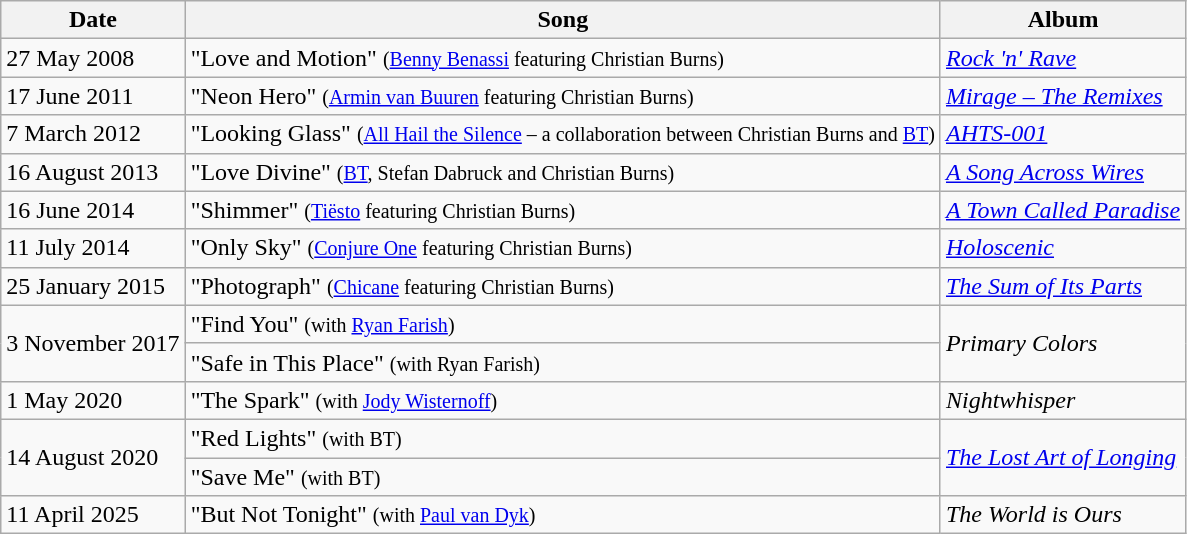<table class="wikitable">
<tr>
<th align="left">Date</th>
<th align="left">Song</th>
<th align="left">Album</th>
</tr>
<tr>
<td>27 May 2008</td>
<td>"Love and Motion" <small>(<a href='#'>Benny Benassi</a> featuring Christian Burns)</small></td>
<td><em><a href='#'>Rock 'n' Rave</a></em></td>
</tr>
<tr>
<td>17 June 2011</td>
<td>"Neon Hero" <small>(<a href='#'>Armin van Buuren</a> featuring Christian Burns)</small></td>
<td><em><a href='#'>Mirage – The Remixes</a></em></td>
</tr>
<tr>
<td>7 March 2012</td>
<td>"Looking Glass" <small>(<a href='#'>All Hail the Silence</a> – a collaboration between Christian Burns and <a href='#'>BT</a>)</small></td>
<td><em><a href='#'>AHTS-001</a></em></td>
</tr>
<tr>
<td>16 August 2013</td>
<td>"Love Divine" <small>(<a href='#'>BT</a>, Stefan Dabruck and Christian Burns)</small></td>
<td><em><a href='#'>A Song Across Wires</a></em></td>
</tr>
<tr>
<td>16 June 2014</td>
<td>"Shimmer" <small>(<a href='#'>Tiësto</a> featuring Christian Burns)</small></td>
<td><em><a href='#'>A Town Called Paradise</a></em></td>
</tr>
<tr>
<td>11 July 2014</td>
<td>"Only Sky" <small>(<a href='#'>Conjure One</a> featuring Christian Burns)</small></td>
<td><em><a href='#'>Holoscenic</a></em></td>
</tr>
<tr>
<td>25 January 2015</td>
<td>"Photograph" <small>(<a href='#'>Chicane</a> featuring Christian Burns)</small></td>
<td><em><a href='#'>The Sum of Its Parts</a></em></td>
</tr>
<tr>
<td rowspan="2">3 November 2017</td>
<td>"Find You" <small>(with <a href='#'>Ryan Farish</a>)</small></td>
<td rowspan="2"><em>Primary Colors</em></td>
</tr>
<tr>
<td>"Safe in This Place" <small>(with Ryan Farish)</small></td>
</tr>
<tr>
<td>1 May 2020</td>
<td>"The Spark" <small>(with <a href='#'>Jody Wisternoff</a>)</small></td>
<td><em>Nightwhisper</em></td>
</tr>
<tr>
<td rowspan="2">14 August 2020</td>
<td>"Red Lights" <small>(with BT)</small></td>
<td rowspan="2"><em><a href='#'>The Lost Art of Longing</a></em></td>
</tr>
<tr>
<td>"Save Me" <small>(with BT)</small></td>
</tr>
<tr>
<td>11 April 2025</td>
<td>"But Not Tonight" <small>(with <a href='#'>Paul van Dyk</a>)</small></td>
<td><em>The World is Ours</em></td>
</tr>
</table>
